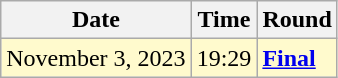<table class="wikitable">
<tr>
<th>Date</th>
<th>Time</th>
<th>Round</th>
</tr>
<tr style=background:lemonchiffon>
<td>November 3, 2023</td>
<td>19:29</td>
<td><strong><a href='#'>Final</a></strong></td>
</tr>
</table>
